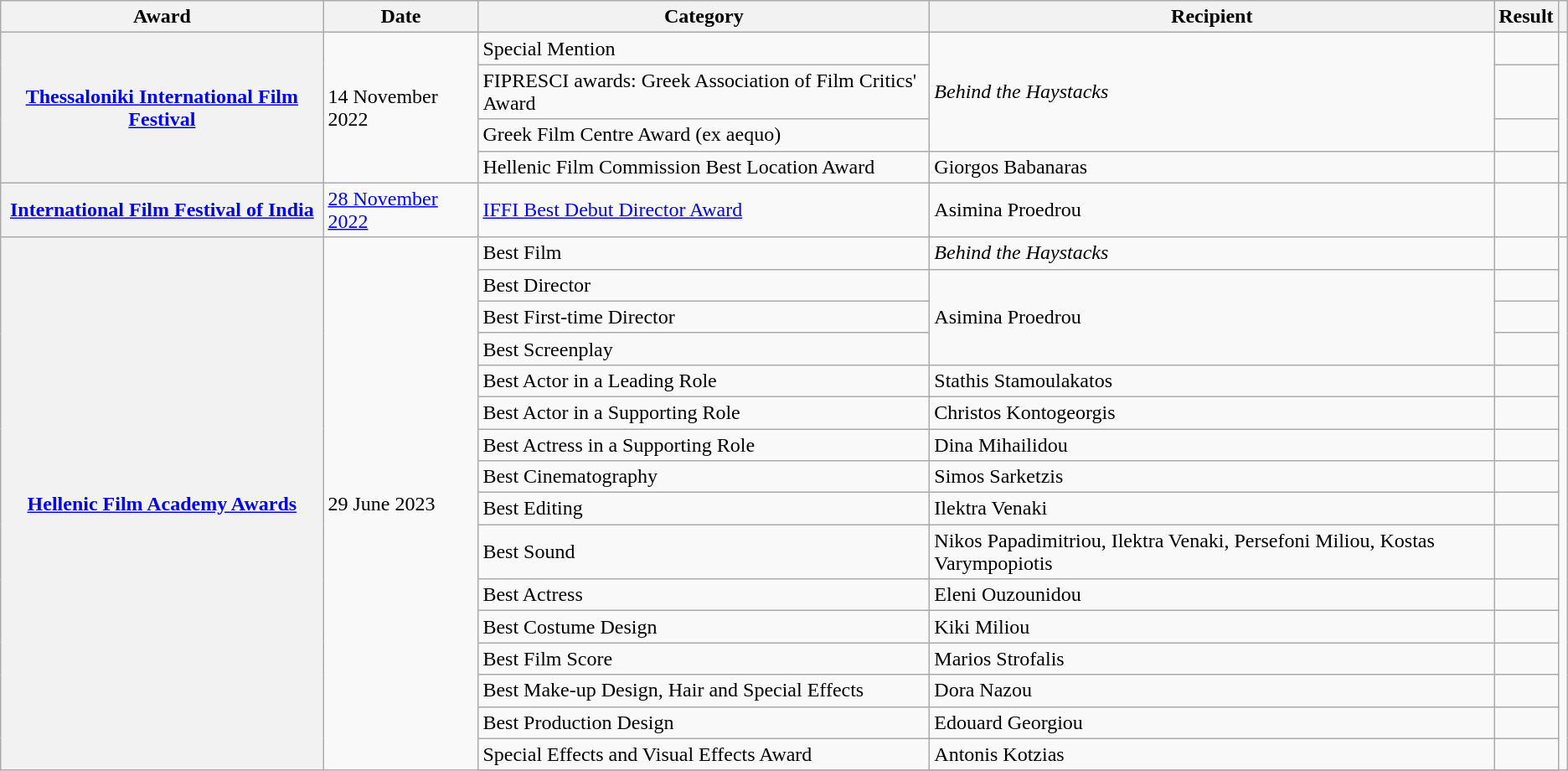<table class="wikitable sortable plainrowheaders">
<tr>
<th>Award</th>
<th>Date</th>
<th>Category</th>
<th>Recipient</th>
<th>Result</th>
<th></th>
</tr>
<tr>
<th scope="row" rowspan="4"><a href='#'>Thessaloniki International Film Festival</a></th>
<td rowspan="4">14 November 2022</td>
<td>Special Mention</td>
<td rowspan=3><em>Behind the Haystacks</em></td>
<td></td>
<td align="center" rowspan="4"></td>
</tr>
<tr>
<td>FIPRESCI awards: Greek Association of Film Critics' Award</td>
<td></td>
</tr>
<tr>
<td>Greek Film Centre Award (ex aequo)</td>
<td></td>
</tr>
<tr>
<td>Hellenic Film Commission Best Location Award</td>
<td>Giorgos Babanaras</td>
<td></td>
</tr>
<tr>
<th scope="row" rowspan="1"><a href='#'>International Film Festival of India</a></th>
<td rowspan="1"><a href='#'>28 November 2022</a></td>
<td><a href='#'>IFFI Best Debut Director Award</a></td>
<td rowspan=1>Asimina Proedrou</td>
<td></td>
<td align="center" rowspan="1"></td>
</tr>
<tr>
<th scope="row" rowspan="17"><a href='#'>Hellenic Film Academy Awards</a></th>
<td rowspan="17">29 June 2023</td>
<td>Best Film</td>
<td rowspan=1><em>Behind the Haystacks</em></td>
<td></td>
<td align="center" rowspan="17"></td>
</tr>
<tr>
<td>Best Director</td>
<td rowspan=3>Asimina Proedrou</td>
<td></td>
</tr>
<tr>
<td>Best First-time Director</td>
<td></td>
</tr>
<tr>
<td>Best Screenplay</td>
<td></td>
</tr>
<tr>
<td>Best Actor in a Leading Role</td>
<td>Stathis Stamoulakatos</td>
<td></td>
</tr>
<tr>
<td>Best Actor in a Supporting Role</td>
<td>Christos Kontogeorgis</td>
<td></td>
</tr>
<tr>
<td>Best Actress in a Supporting Role</td>
<td>Dina Mihailidou</td>
<td></td>
</tr>
<tr>
<td>Best Cinematography</td>
<td>Simos Sarketzis</td>
<td></td>
</tr>
<tr>
<td>Best Editing</td>
<td>Ilektra Venaki</td>
<td></td>
</tr>
<tr>
<td>Best Sound</td>
<td>Nikos Papadimitriou, Ilektra Venaki, Persefoni Miliou, Kostas Varympopiotis</td>
<td></td>
</tr>
<tr>
<td>Best Actress</td>
<td>Eleni Ouzounidou</td>
<td></td>
</tr>
<tr>
<td>Best Costume Design</td>
<td>Kiki Miliou</td>
<td></td>
</tr>
<tr>
<td>Best Film Score</td>
<td>Marios Strofalis</td>
<td></td>
</tr>
<tr>
<td>Best Make-up Design, Hair and Special Effects</td>
<td>Dora Nazou</td>
<td></td>
</tr>
<tr>
<td>Best Production Design</td>
<td>Edouard Georgiou</td>
<td></td>
</tr>
<tr>
<td>Special Effects and Visual Effects Award</td>
<td>Antonis Kotzias</td>
<td></td>
</tr>
<tr>
</tr>
</table>
